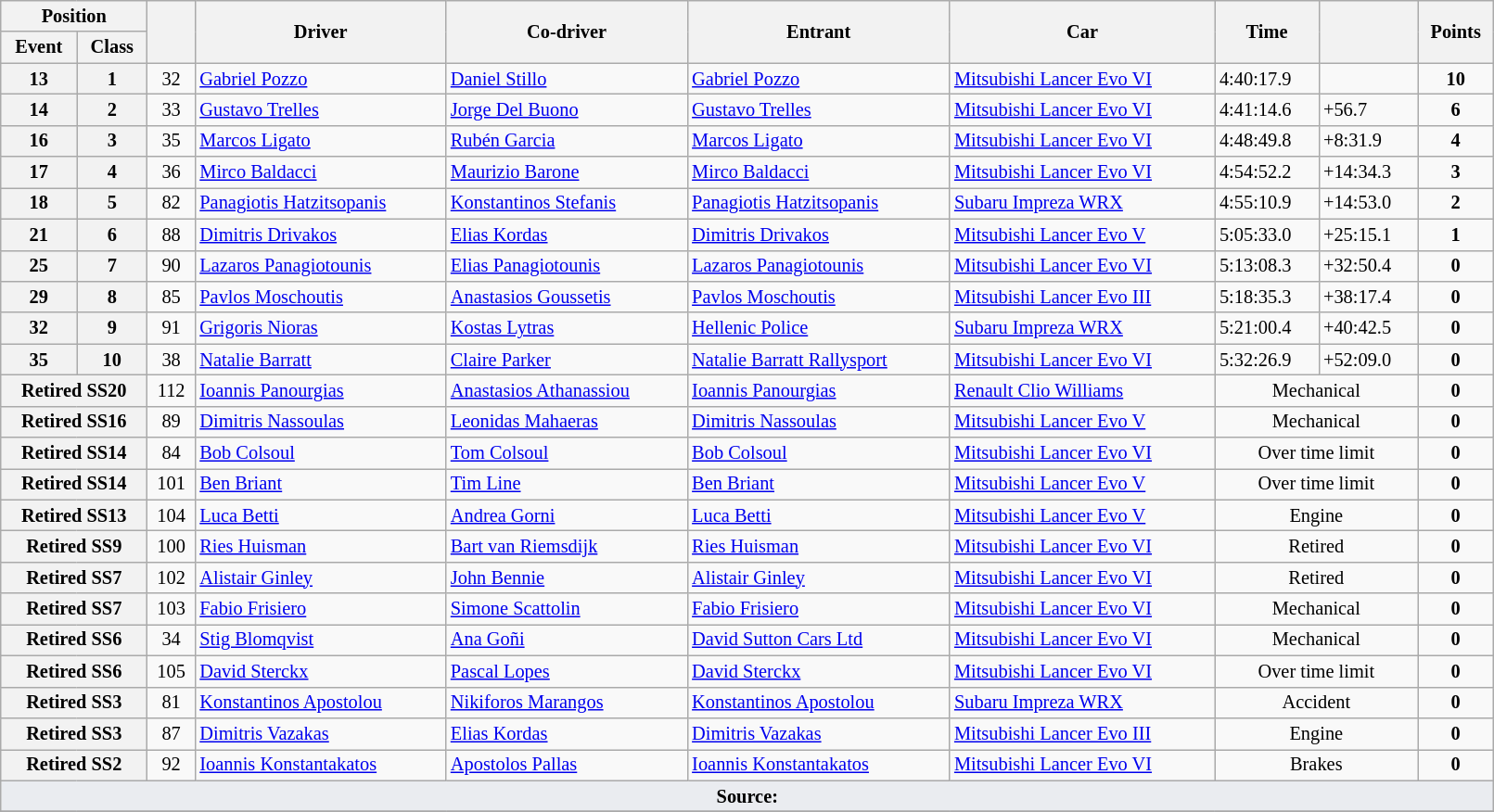<table class="wikitable" width=85% style="font-size: 85%;">
<tr>
<th colspan="2">Position</th>
<th rowspan="2"></th>
<th rowspan="2">Driver</th>
<th rowspan="2">Co-driver</th>
<th rowspan="2">Entrant</th>
<th rowspan="2">Car</th>
<th rowspan="2">Time</th>
<th rowspan="2"></th>
<th rowspan="2">Points</th>
</tr>
<tr>
<th>Event</th>
<th>Class</th>
</tr>
<tr>
<th>13</th>
<th>1</th>
<td align="center">32</td>
<td> <a href='#'>Gabriel Pozzo</a></td>
<td> <a href='#'>Daniel Stillo</a></td>
<td> <a href='#'>Gabriel Pozzo</a></td>
<td><a href='#'>Mitsubishi Lancer Evo VI</a></td>
<td>4:40:17.9</td>
<td></td>
<td align="center"><strong>10</strong></td>
</tr>
<tr>
<th>14</th>
<th>2</th>
<td align="center">33</td>
<td> <a href='#'>Gustavo Trelles</a></td>
<td> <a href='#'>Jorge Del Buono</a></td>
<td> <a href='#'>Gustavo Trelles</a></td>
<td><a href='#'>Mitsubishi Lancer Evo VI</a></td>
<td>4:41:14.6</td>
<td>+56.7</td>
<td align="center"><strong>6</strong></td>
</tr>
<tr>
<th>16</th>
<th>3</th>
<td align="center">35</td>
<td> <a href='#'>Marcos Ligato</a></td>
<td> <a href='#'>Rubén Garcia</a></td>
<td> <a href='#'>Marcos Ligato</a></td>
<td><a href='#'>Mitsubishi Lancer Evo VI</a></td>
<td>4:48:49.8</td>
<td>+8:31.9</td>
<td align="center"><strong>4</strong></td>
</tr>
<tr>
<th>17</th>
<th>4</th>
<td align="center">36</td>
<td> <a href='#'>Mirco Baldacci</a></td>
<td> <a href='#'>Maurizio Barone</a></td>
<td> <a href='#'>Mirco Baldacci</a></td>
<td><a href='#'>Mitsubishi Lancer Evo VI</a></td>
<td>4:54:52.2</td>
<td>+14:34.3</td>
<td align="center"><strong>3</strong></td>
</tr>
<tr>
<th>18</th>
<th>5</th>
<td align="center">82</td>
<td> <a href='#'>Panagiotis Hatzitsopanis</a></td>
<td> <a href='#'>Konstantinos Stefanis</a></td>
<td> <a href='#'>Panagiotis Hatzitsopanis</a></td>
<td><a href='#'>Subaru Impreza WRX</a></td>
<td>4:55:10.9</td>
<td>+14:53.0</td>
<td align="center"><strong>2</strong></td>
</tr>
<tr>
<th>21</th>
<th>6</th>
<td align="center">88</td>
<td> <a href='#'>Dimitris Drivakos</a></td>
<td> <a href='#'>Elias Kordas</a></td>
<td> <a href='#'>Dimitris Drivakos</a></td>
<td><a href='#'>Mitsubishi Lancer Evo V</a></td>
<td>5:05:33.0</td>
<td>+25:15.1</td>
<td align="center"><strong>1</strong></td>
</tr>
<tr>
<th>25</th>
<th>7</th>
<td align="center">90</td>
<td> <a href='#'>Lazaros Panagiotounis</a></td>
<td> <a href='#'>Elias Panagiotounis</a></td>
<td> <a href='#'>Lazaros Panagiotounis</a></td>
<td><a href='#'>Mitsubishi Lancer Evo VI</a></td>
<td>5:13:08.3</td>
<td>+32:50.4</td>
<td align="center"><strong>0</strong></td>
</tr>
<tr>
<th>29</th>
<th>8</th>
<td align="center">85</td>
<td> <a href='#'>Pavlos Moschoutis</a></td>
<td> <a href='#'>Anastasios Goussetis</a></td>
<td> <a href='#'>Pavlos Moschoutis</a></td>
<td><a href='#'>Mitsubishi Lancer Evo III</a></td>
<td>5:18:35.3</td>
<td>+38:17.4</td>
<td align="center"><strong>0</strong></td>
</tr>
<tr>
<th>32</th>
<th>9</th>
<td align="center">91</td>
<td> <a href='#'>Grigoris Nioras</a></td>
<td> <a href='#'>Kostas Lytras</a></td>
<td> <a href='#'>Hellenic Police</a></td>
<td><a href='#'>Subaru Impreza WRX</a></td>
<td>5:21:00.4</td>
<td>+40:42.5</td>
<td align="center"><strong>0</strong></td>
</tr>
<tr>
<th>35</th>
<th>10</th>
<td align="center">38</td>
<td> <a href='#'>Natalie Barratt</a></td>
<td> <a href='#'>Claire Parker</a></td>
<td> <a href='#'>Natalie Barratt Rallysport</a></td>
<td><a href='#'>Mitsubishi Lancer Evo VI</a></td>
<td>5:32:26.9</td>
<td>+52:09.0</td>
<td align="center"><strong>0</strong></td>
</tr>
<tr>
<th colspan="2">Retired SS20</th>
<td align="center">112</td>
<td> <a href='#'>Ioannis Panourgias</a></td>
<td> <a href='#'>Anastasios Athanassiou</a></td>
<td> <a href='#'>Ioannis Panourgias</a></td>
<td><a href='#'>Renault Clio Williams</a></td>
<td align="center" colspan="2">Mechanical</td>
<td align="center"><strong>0</strong></td>
</tr>
<tr>
<th colspan="2">Retired SS16</th>
<td align="center">89</td>
<td> <a href='#'>Dimitris Nassoulas</a></td>
<td> <a href='#'>Leonidas Mahaeras</a></td>
<td> <a href='#'>Dimitris Nassoulas</a></td>
<td><a href='#'>Mitsubishi Lancer Evo V</a></td>
<td align="center" colspan="2">Mechanical</td>
<td align="center"><strong>0</strong></td>
</tr>
<tr>
<th colspan="2">Retired SS14</th>
<td align="center">84</td>
<td> <a href='#'>Bob Colsoul</a></td>
<td> <a href='#'>Tom Colsoul</a></td>
<td> <a href='#'>Bob Colsoul</a></td>
<td><a href='#'>Mitsubishi Lancer Evo VI</a></td>
<td align="center" colspan="2">Over time limit</td>
<td align="center"><strong>0</strong></td>
</tr>
<tr>
<th colspan="2">Retired SS14</th>
<td align="center">101</td>
<td> <a href='#'>Ben Briant</a></td>
<td> <a href='#'>Tim Line</a></td>
<td> <a href='#'>Ben Briant</a></td>
<td><a href='#'>Mitsubishi Lancer Evo V</a></td>
<td align="center" colspan="2">Over time limit</td>
<td align="center"><strong>0</strong></td>
</tr>
<tr>
<th colspan="2">Retired SS13</th>
<td align="center">104</td>
<td> <a href='#'>Luca Betti</a></td>
<td> <a href='#'>Andrea Gorni</a></td>
<td> <a href='#'>Luca Betti</a></td>
<td><a href='#'>Mitsubishi Lancer Evo V</a></td>
<td align="center" colspan="2">Engine</td>
<td align="center"><strong>0</strong></td>
</tr>
<tr>
<th colspan="2">Retired SS9</th>
<td align="center">100</td>
<td> <a href='#'>Ries Huisman</a></td>
<td> <a href='#'>Bart van Riemsdijk</a></td>
<td> <a href='#'>Ries Huisman</a></td>
<td><a href='#'>Mitsubishi Lancer Evo VI</a></td>
<td align="center" colspan="2">Retired</td>
<td align="center"><strong>0</strong></td>
</tr>
<tr>
<th colspan="2">Retired SS7</th>
<td align="center">102</td>
<td> <a href='#'>Alistair Ginley</a></td>
<td> <a href='#'>John Bennie</a></td>
<td> <a href='#'>Alistair Ginley</a></td>
<td><a href='#'>Mitsubishi Lancer Evo VI</a></td>
<td align="center" colspan="2">Retired</td>
<td align="center"><strong>0</strong></td>
</tr>
<tr>
<th colspan="2">Retired SS7</th>
<td align="center">103</td>
<td> <a href='#'>Fabio Frisiero</a></td>
<td> <a href='#'>Simone Scattolin</a></td>
<td> <a href='#'>Fabio Frisiero</a></td>
<td><a href='#'>Mitsubishi Lancer Evo VI</a></td>
<td align="center" colspan="2">Mechanical</td>
<td align="center"><strong>0</strong></td>
</tr>
<tr>
<th colspan="2">Retired SS6</th>
<td align="center">34</td>
<td> <a href='#'>Stig Blomqvist</a></td>
<td> <a href='#'>Ana Goñi</a></td>
<td> <a href='#'>David Sutton Cars Ltd</a></td>
<td><a href='#'>Mitsubishi Lancer Evo VI</a></td>
<td align="center" colspan="2">Mechanical</td>
<td align="center"><strong>0</strong></td>
</tr>
<tr>
<th colspan="2">Retired SS6</th>
<td align="center">105</td>
<td> <a href='#'>David Sterckx</a></td>
<td> <a href='#'>Pascal Lopes</a></td>
<td> <a href='#'>David Sterckx</a></td>
<td><a href='#'>Mitsubishi Lancer Evo VI</a></td>
<td align="center" colspan="2">Over time limit</td>
<td align="center"><strong>0</strong></td>
</tr>
<tr>
<th colspan="2">Retired SS3</th>
<td align="center">81</td>
<td> <a href='#'>Konstantinos Apostolou</a></td>
<td> <a href='#'>Nikiforos Marangos</a></td>
<td> <a href='#'>Konstantinos Apostolou</a></td>
<td><a href='#'>Subaru Impreza WRX</a></td>
<td align="center" colspan="2">Accident</td>
<td align="center"><strong>0</strong></td>
</tr>
<tr>
<th colspan="2">Retired SS3</th>
<td align="center">87</td>
<td> <a href='#'>Dimitris Vazakas</a></td>
<td> <a href='#'>Elias Kordas</a></td>
<td> <a href='#'>Dimitris Vazakas</a></td>
<td><a href='#'>Mitsubishi Lancer Evo III</a></td>
<td align="center" colspan="2">Engine</td>
<td align="center"><strong>0</strong></td>
</tr>
<tr>
<th colspan="2">Retired SS2</th>
<td align="center">92</td>
<td> <a href='#'>Ioannis Konstantakatos</a></td>
<td> <a href='#'>Apostolos Pallas</a></td>
<td> <a href='#'>Ioannis Konstantakatos</a></td>
<td><a href='#'>Mitsubishi Lancer Evo VI</a></td>
<td align="center" colspan="2">Brakes</td>
<td align="center"><strong>0</strong></td>
</tr>
<tr>
<td style="background-color:#EAECF0; text-align:center" colspan="10"><strong>Source:</strong></td>
</tr>
<tr>
</tr>
</table>
